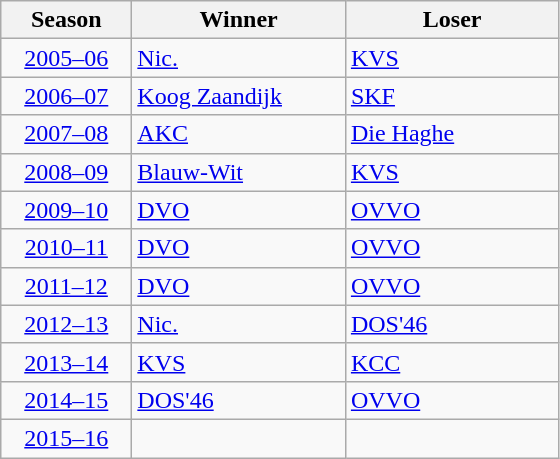<table class="wikitable">
<tr>
<th style="width:80px">Season</th>
<th style="width:135px">Winner</th>
<th style="width:135px">Loser</th>
</tr>
<tr>
<td style="text-align:center"><a href='#'>2005–06</a></td>
<td><a href='#'>Nic.</a></td>
<td><a href='#'>KVS</a></td>
</tr>
<tr>
<td style="text-align:center"><a href='#'>2006–07</a></td>
<td><a href='#'>Koog Zaandijk</a></td>
<td><a href='#'>SKF</a></td>
</tr>
<tr>
<td style="text-align:center"><a href='#'>2007–08</a></td>
<td><a href='#'>AKC</a></td>
<td><a href='#'>Die Haghe</a></td>
</tr>
<tr>
<td style="text-align:center"><a href='#'>2008–09</a></td>
<td><a href='#'>Blauw-Wit</a></td>
<td><a href='#'>KVS</a></td>
</tr>
<tr>
<td style="text-align:center"><a href='#'>2009–10</a></td>
<td><a href='#'>DVO</a></td>
<td><a href='#'>OVVO</a></td>
</tr>
<tr>
<td style="text-align:center"><a href='#'>2010–11</a></td>
<td><a href='#'>DVO</a></td>
<td><a href='#'>OVVO</a></td>
</tr>
<tr>
<td style="text-align:center"><a href='#'>2011–12</a></td>
<td><a href='#'>DVO</a></td>
<td><a href='#'>OVVO</a></td>
</tr>
<tr>
<td style="text-align:center"><a href='#'>2012–13</a></td>
<td><a href='#'>Nic.</a></td>
<td><a href='#'>DOS'46</a></td>
</tr>
<tr>
<td style="text-align:center"><a href='#'>2013–14</a></td>
<td><a href='#'>KVS</a></td>
<td><a href='#'>KCC</a></td>
</tr>
<tr>
<td style="text-align:center"><a href='#'>2014–15</a></td>
<td><a href='#'>DOS'46</a></td>
<td><a href='#'>OVVO</a></td>
</tr>
<tr>
<td style="text-align:center"><a href='#'>2015–16</a></td>
<td></td>
<td></td>
</tr>
</table>
